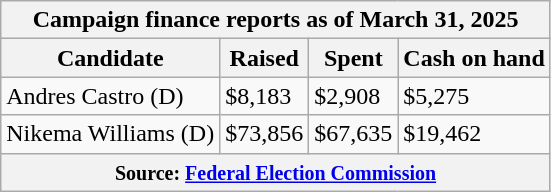<table class="wikitable sortable">
<tr>
<th colspan=4>Campaign finance reports as of March 31, 2025</th>
</tr>
<tr style="text-align:center;">
<th>Candidate</th>
<th>Raised</th>
<th>Spent</th>
<th>Cash on hand</th>
</tr>
<tr>
<td>Andres Castro (D)</td>
<td>$8,183</td>
<td>$2,908</td>
<td>$5,275</td>
</tr>
<tr>
<td>Nikema Williams (D)</td>
<td>$73,856</td>
<td>$67,635</td>
<td>$19,462</td>
</tr>
<tr>
<th colspan="4"><small>Source: <a href='#'>Federal Election Commission</a></small></th>
</tr>
</table>
